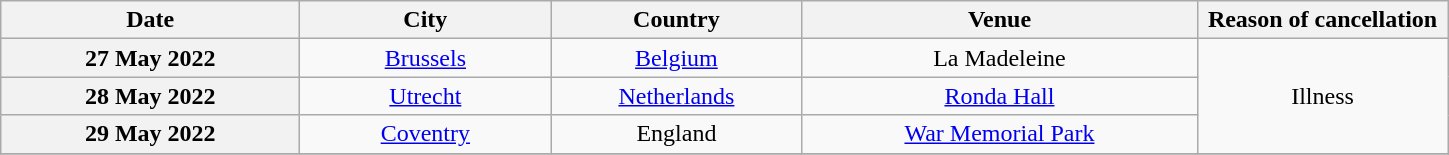<table class="wikitable plainrowheaders" style="text-align:center;">
<tr>
<th scope="col" style="width:12em;">Date</th>
<th scope="col" style="width:10em;">City</th>
<th scope="col" style="width:10em;">Country</th>
<th scope="col" style="width:16em;">Venue</th>
<th scope="col" style="width:10em;">Reason of cancellation</th>
</tr>
<tr>
<th scope="row" style="text-align:center;">27 May 2022</th>
<td><a href='#'>Brussels</a></td>
<td><a href='#'>Belgium</a></td>
<td>La Madeleine</td>
<td rowspan="3">Illness</td>
</tr>
<tr>
<th scope="row" style="text-align:center;">28 May 2022</th>
<td><a href='#'>Utrecht</a></td>
<td><a href='#'>Netherlands</a></td>
<td><a href='#'>Ronda Hall</a></td>
</tr>
<tr>
<th scope="row" style="text-align:center;">29 May 2022</th>
<td><a href='#'>Coventry</a></td>
<td>England</td>
<td><a href='#'>War Memorial Park</a></td>
</tr>
<tr>
</tr>
</table>
